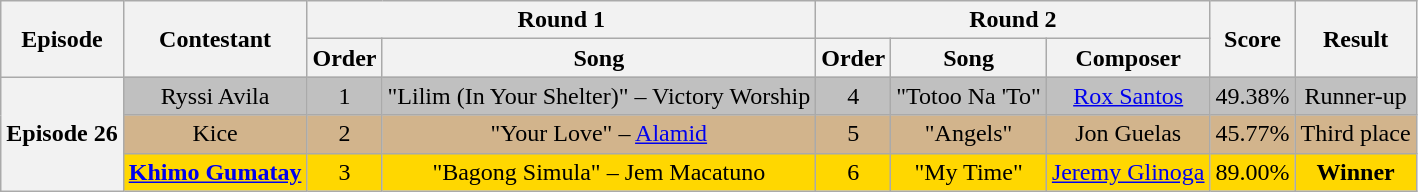<table class="wikitable sortable" style="text-align:center; width:auto;">
<tr>
<th scope="col" rowspan="2">Episode</th>
<th scope="col" rowspan="2">Contestant</th>
<th scope="col" colspan="2">Round 1</th>
<th scope="col" colspan="3">Round 2</th>
<th scope="col" rowspan="2">Score</th>
<th scope="col" rowspan="2">Result</th>
</tr>
<tr>
<th scope="col">Order</th>
<th scope="col">Song</th>
<th scope="col">Order</th>
<th scope="col">Song</th>
<th scope="col">Composer</th>
</tr>
<tr>
<th rowspan="3"><strong>Episode 26</strong><br><small><em></em></small></th>
<td style="background:silver;">Ryssi Avila</td>
<td style="background:silver;">1</td>
<td style="background:silver;">"Lilim (In Your Shelter)" – Victory Worship</td>
<td style="background:silver;">4</td>
<td style="background:silver;">"Totoo Na 'To"</td>
<td style="background:silver;"><a href='#'>Rox Santos</a></td>
<td style="background:silver;">49.38%</td>
<td style="background:silver;">Runner-up</td>
</tr>
<tr>
<td style="background:tan;">Kice</td>
<td style="background:tan;">2</td>
<td style="background:tan;">"Your Love" – <a href='#'>Alamid</a></td>
<td style="background:tan;">5</td>
<td style="background:tan;">"Angels"</td>
<td style="background:tan;">Jon Guelas</td>
<td style="background:tan;">45.77%</td>
<td style="background:tan;">Third place</td>
</tr>
<tr>
<td style="background:gold;"><strong><a href='#'>Khimo Gumatay</a></strong></td>
<td style="background:gold;">3</td>
<td style="background:gold;">"Bagong Simula" – Jem Macatuno</td>
<td style="background:gold;">6</td>
<td style="background:gold;">"My Time"</td>
<td style="background:gold;"><a href='#'>Jeremy Glinoga</a></td>
<td style="background:gold;">89.00%</td>
<td style="background:gold;"><strong>Winner</strong></td>
</tr>
</table>
